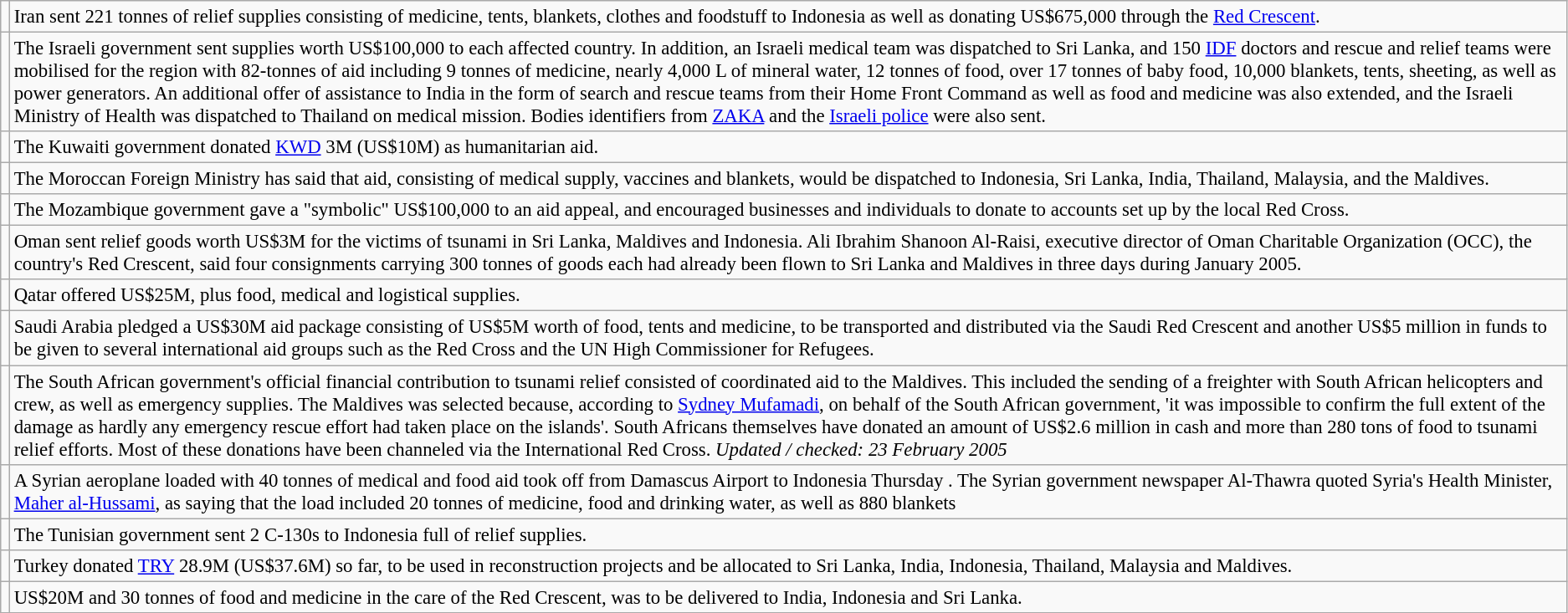<table class="wikitable" style="font-size: 95%;">
<tr>
<td valign="top"></td>
<td>Iran sent 221 tonnes of relief supplies consisting of medicine, tents, blankets, clothes and foodstuff to Indonesia as well as donating US$675,000 through the <a href='#'>Red Crescent</a>.</td>
</tr>
<tr>
<td valign="top"></td>
<td>The Israeli government sent supplies worth US$100,000 to each affected country. In addition, an Israeli medical team was dispatched to Sri Lanka, and 150 <a href='#'>IDF</a> doctors and rescue and relief teams were mobilised for the region with 82-tonnes of aid including 9 tonnes of medicine, nearly 4,000 L of mineral water, 12 tonnes of food, over 17 tonnes of baby food, 10,000 blankets, tents, sheeting, as well as power generators. An additional offer of assistance to India in the form of search and rescue teams from their Home Front Command as well as food and medicine was also extended, and the Israeli Ministry of Health was dispatched to Thailand on medical mission. Bodies identifiers from <a href='#'>ZAKA</a> and the <a href='#'>Israeli police</a> were also sent.</td>
</tr>
<tr>
<td valign="top"></td>
<td>The Kuwaiti government donated <a href='#'>KWD</a> 3M (US$10M) as humanitarian aid.</td>
</tr>
<tr>
<td valign="top"></td>
<td>The Moroccan Foreign Ministry has said that aid, consisting of medical supply, vaccines and blankets, would be dispatched to Indonesia, Sri Lanka, India, Thailand, Malaysia, and the Maldives.</td>
</tr>
<tr>
<td valign="top"></td>
<td>The Mozambique government gave a "symbolic" US$100,000 to an aid appeal, and encouraged businesses and individuals to donate to accounts set up by the local Red Cross.</td>
</tr>
<tr>
<td valign="top"></td>
<td>Oman sent relief goods worth US$3M for the victims of tsunami in Sri Lanka, Maldives and Indonesia. Ali Ibrahim Shanoon Al-Raisi, executive director of Oman Charitable Organization (OCC), the country's Red Crescent, said four consignments carrying 300 tonnes of goods each had already been flown to Sri Lanka and Maldives in three days during January 2005.</td>
</tr>
<tr>
<td valign="top"></td>
<td>Qatar offered US$25M, plus food, medical and logistical supplies.</td>
</tr>
<tr>
<td valign="top"></td>
<td>Saudi Arabia pledged a US$30M aid package consisting of US$5M worth of food, tents and medicine, to be transported and distributed via the Saudi Red Crescent and another US$5 million in funds to be given to several international aid groups such as the Red Cross and the UN High Commissioner for Refugees.</td>
</tr>
<tr>
<td valign="top"></td>
<td>The South African government's official financial contribution to tsunami relief consisted of coordinated aid to the Maldives. This included the sending of a freighter with South African helicopters and crew, as well as emergency supplies. The Maldives was selected because, according to <a href='#'>Sydney Mufamadi</a>, on behalf of the South African government, 'it was impossible to confirm the full extent of the damage as hardly any emergency rescue effort had taken place on the islands'. South Africans themselves have donated an amount of US$2.6 million in cash and more than 280 tons of food to tsunami relief efforts. Most of these donations have been channeled via the International Red Cross. <em>Updated / checked: 23 February 2005</em></td>
</tr>
<tr>
<td valign="top"></td>
<td>A Syrian aeroplane loaded with 40 tonnes of medical and food aid took off from Damascus Airport to Indonesia Thursday . The Syrian government newspaper Al-Thawra quoted Syria's Health Minister, <a href='#'>Maher al-Hussami</a>, as saying that the load included 20 tonnes of medicine, food and drinking water, as well as 880 blankets</td>
</tr>
<tr>
<td valign="top"></td>
<td>The Tunisian government sent 2 C-130s to Indonesia full of relief supplies.</td>
</tr>
<tr>
<td valign="top"></td>
<td>Turkey donated <a href='#'>TRY</a> 28.9M (US$37.6M) so far, to be used in reconstruction projects and be allocated to Sri Lanka, India, Indonesia, Thailand, Malaysia and Maldives.</td>
</tr>
<tr>
<td valign="top"></td>
<td>US$20M and 30 tonnes of food and medicine in the care of the Red Crescent, was to be delivered to India, Indonesia and Sri Lanka.</td>
</tr>
</table>
